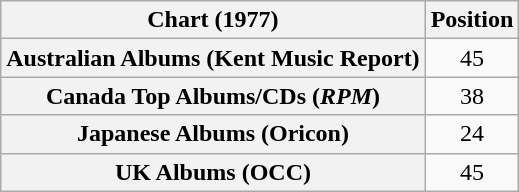<table class="wikitable sortable plainrowheaders" style="text-align:center">
<tr>
<th scope="col">Chart (1977)</th>
<th scope="col">Position</th>
</tr>
<tr>
<th scope="row">Australian Albums (Kent Music Report)</th>
<td>45</td>
</tr>
<tr>
<th scope="row">Canada Top Albums/CDs (<em>RPM</em>)</th>
<td>38</td>
</tr>
<tr>
<th scope="row">Japanese Albums (Oricon)</th>
<td>24</td>
</tr>
<tr>
<th scope="row">UK Albums (OCC)</th>
<td>45</td>
</tr>
</table>
